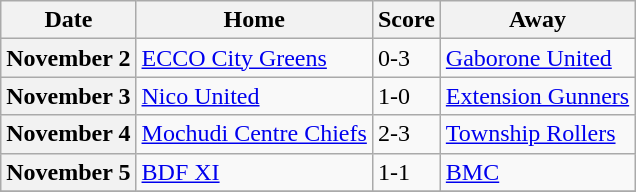<table class="wikitable sortable plainrowheaders">
<tr>
<th scope="col">Date</th>
<th scope="col">Home</th>
<th scope="col">Score</th>
<th scope="col">Away</th>
</tr>
<tr>
<th scope="row">November 2</th>
<td><a href='#'>ECCO City Greens</a></td>
<td>0-3</td>
<td><a href='#'>Gaborone United</a></td>
</tr>
<tr>
<th scope="row">November 3</th>
<td><a href='#'>Nico United</a></td>
<td>1-0</td>
<td><a href='#'>Extension Gunners</a></td>
</tr>
<tr>
<th scope="row">November 4</th>
<td><a href='#'>Mochudi Centre Chiefs</a></td>
<td>2-3</td>
<td><a href='#'>Township Rollers</a></td>
</tr>
<tr>
<th scope="row">November 5</th>
<td><a href='#'>BDF XI</a></td>
<td>1-1</td>
<td><a href='#'>BMC</a></td>
</tr>
<tr>
</tr>
</table>
